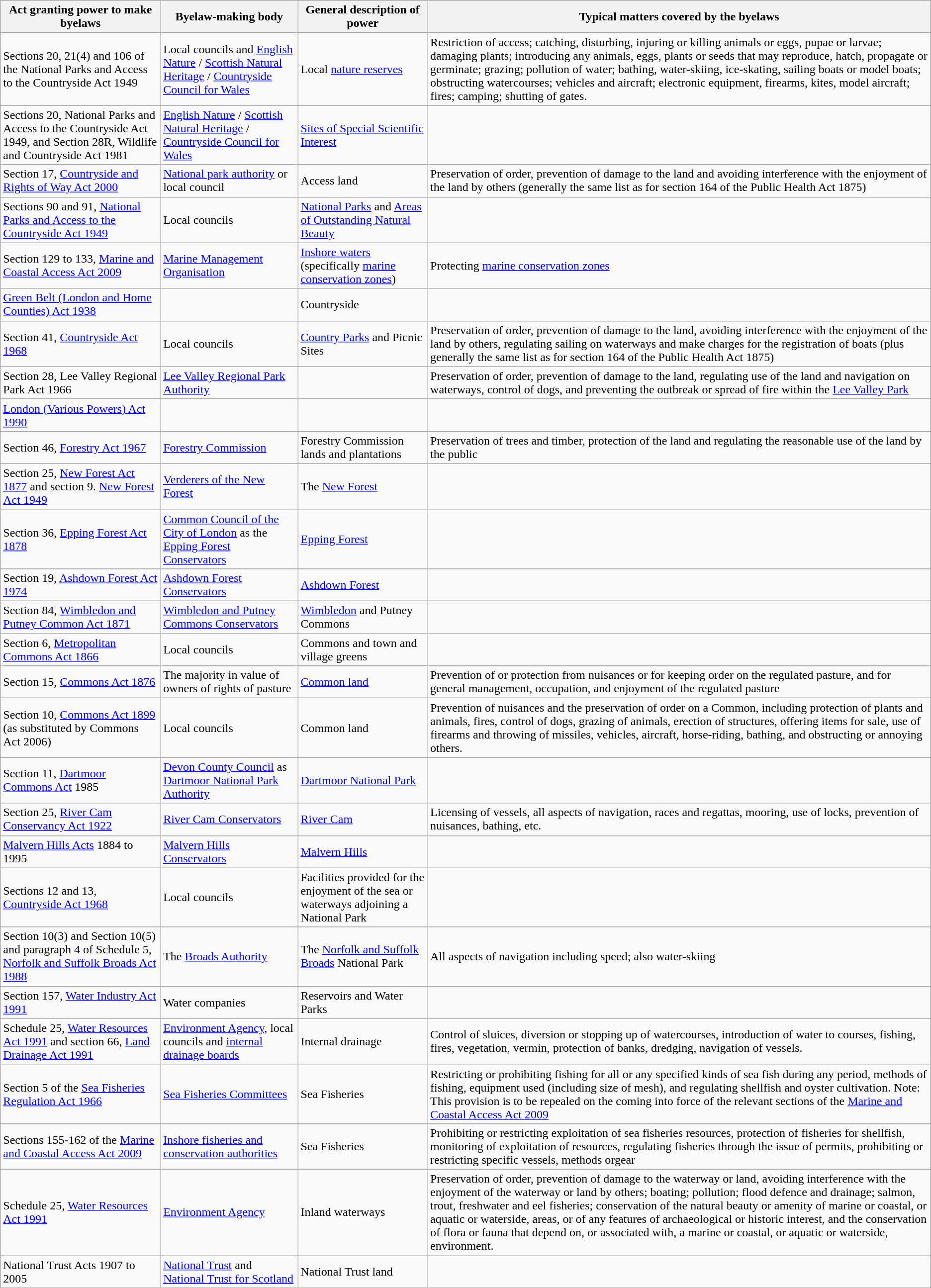<table class="wikitable">
<tr>
<th>Act granting power to make byelaws</th>
<th>Byelaw-making body</th>
<th>General description of power</th>
<th>Typical matters covered by the byelaws</th>
</tr>
<tr>
<td>Sections 20, 21(4) and 106 of the National Parks and Access to the Countryside Act 1949</td>
<td>Local councils and <a href='#'>English Nature</a> / <a href='#'>Scottish Natural Heritage</a> / <a href='#'>Countryside Council for Wales</a></td>
<td>Local <a href='#'>nature reserves</a></td>
<td>Restriction of access; catching, disturbing, injuring or killing animals or eggs, pupae or larvae; damaging plants; introducing any animals, eggs, plants or seeds that may reproduce, hatch, propagate or germinate; grazing; pollution of water; bathing, water-skiing, ice-skating, sailing boats or model boats; obstructing watercourses; vehicles and aircraft; electronic equipment, firearms, kites, model aircraft; fires; camping; shutting of gates.</td>
</tr>
<tr>
<td>Sections 20, National Parks and Access to the Countryside Act 1949, and Section 28R, Wildlife and Countryside Act 1981</td>
<td><a href='#'>English Nature</a> / <a href='#'>Scottish Natural Heritage</a> / <a href='#'>Countryside Council for Wales</a></td>
<td><a href='#'>Sites of Special Scientific Interest</a></td>
<td></td>
</tr>
<tr>
<td>Section 17, <a href='#'>Countryside and Rights of Way Act 2000</a></td>
<td><a href='#'>National park authority</a> or local council</td>
<td>Access land</td>
<td>Preservation of order, prevention of damage to the land and avoiding interference with the enjoyment of the land by others (generally the same list as for section 164 of the Public Health Act 1875)</td>
</tr>
<tr>
<td>Sections 90 and 91, <a href='#'>National Parks and Access to the Countryside Act 1949</a></td>
<td>Local councils</td>
<td><a href='#'>National Parks</a> and <a href='#'>Areas of Outstanding Natural Beauty</a></td>
<td></td>
</tr>
<tr>
<td>Section 129 to 133, <a href='#'>Marine and Coastal Access Act 2009</a></td>
<td><a href='#'>Marine Management Organisation</a></td>
<td><a href='#'>Inshore waters</a> (specifically <a href='#'>marine conservation zones</a>)</td>
<td>Protecting <a href='#'>marine conservation zones</a></td>
</tr>
<tr>
<td><a href='#'>Green Belt (London and Home Counties) Act 1938</a></td>
<td></td>
<td>Countryside</td>
<td></td>
</tr>
<tr>
<td>Section 41, <a href='#'>Countryside Act 1968</a></td>
<td>Local councils</td>
<td><a href='#'>Country Parks</a> and Picnic Sites</td>
<td>Preservation of order, prevention of damage to the land, avoiding interference with the enjoyment of the land by others, regulating sailing on waterways and make charges for the registration of boats (plus generally the same list as for section 164 of the Public Health Act 1875)</td>
</tr>
<tr>
<td>Section 28, Lee Valley Regional Park Act 1966</td>
<td><a href='#'>Lee Valley Regional Park Authority</a></td>
<td></td>
<td>Preservation of order, prevention of damage to the land, regulating use of the land and navigation on waterways, control of dogs, and preventing the outbreak or spread of fire within the <a href='#'>Lee Valley Park</a></td>
</tr>
<tr>
<td><a href='#'>London (Various Powers) Act 1990</a></td>
<td></td>
<td></td>
<td></td>
</tr>
<tr>
<td>Section 46, <a href='#'>Forestry Act 1967</a></td>
<td><a href='#'>Forestry Commission</a></td>
<td>Forestry Commission lands and plantations</td>
<td>Preservation of trees and timber, protection of the land and regulating the reasonable use of the land by the public</td>
</tr>
<tr>
<td>Section 25, <a href='#'>New Forest Act 1877</a> and section 9.  <a href='#'>New Forest Act 1949</a></td>
<td><a href='#'>Verderers of the New Forest</a></td>
<td>The <a href='#'>New Forest</a></td>
<td></td>
</tr>
<tr>
<td>Section 36, <a href='#'>Epping Forest Act 1878</a></td>
<td><a href='#'>Common Council of the City of London</a> as the <a href='#'>Epping Forest Conservators</a></td>
<td><a href='#'>Epping Forest</a></td>
<td></td>
</tr>
<tr>
<td>Section 19, <a href='#'>Ashdown Forest Act 1974</a></td>
<td><a href='#'>Ashdown Forest Conservators</a></td>
<td><a href='#'>Ashdown Forest</a></td>
<td></td>
</tr>
<tr>
<td>Section 84, <a href='#'>Wimbledon and Putney Common Act 1871</a></td>
<td><a href='#'>Wimbledon and Putney Commons Conservators</a></td>
<td><a href='#'>Wimbledon</a> and Putney Commons</td>
<td></td>
</tr>
<tr>
<td>Section 6, <a href='#'>Metropolitan Commons Act 1866</a></td>
<td>Local councils</td>
<td>Commons and town and village greens</td>
<td></td>
</tr>
<tr>
<td>Section 15, <a href='#'>Commons Act 1876</a></td>
<td>The majority in value of owners of rights of pasture</td>
<td><a href='#'>Common land</a></td>
<td>Prevention of or protection from nuisances or for keeping order on the regulated pasture, and for general management, occupation, and enjoyment of the regulated pasture</td>
</tr>
<tr>
<td>Section 10, <a href='#'>Commons Act 1899</a> (as substituted by Commons Act 2006)</td>
<td>Local councils</td>
<td>Common land</td>
<td>Prevention of nuisances and the preservation of order on a Common, including protection of plants and animals, fires, control of dogs, grazing of animals, erection of structures, offering items for sale, use of firearms and throwing of missiles, vehicles, aircraft, horse-riding, bathing, and obstructing or annoying others.</td>
</tr>
<tr>
<td>Section 11, <a href='#'>Dartmoor Commons Act</a> 1985</td>
<td><a href='#'>Devon County Council</a> as <a href='#'>Dartmoor National Park Authority</a></td>
<td><a href='#'>Dartmoor National Park</a></td>
<td></td>
</tr>
<tr>
<td>Section 25, <a href='#'>River Cam Conservancy Act 1922</a></td>
<td><a href='#'>River Cam Conservators</a></td>
<td><a href='#'>River Cam</a></td>
<td>Licensing of vessels, all aspects of navigation, races and regattas, mooring, use of locks, prevention of nuisances, bathing, etc.</td>
</tr>
<tr>
<td><a href='#'>Malvern Hills Acts</a> 1884 to 1995</td>
<td><a href='#'>Malvern Hills Conservators</a></td>
<td><a href='#'>Malvern Hills</a></td>
<td></td>
</tr>
<tr>
<td>Sections 12 and 13, <a href='#'>Countryside Act 1968</a></td>
<td>Local councils</td>
<td>Facilities provided for the enjoyment of the sea or waterways adjoining a National Park</td>
<td></td>
</tr>
<tr>
<td>Section 10(3) and Section 10(5) and paragraph 4 of Schedule 5, <a href='#'>Norfolk and Suffolk Broads Act 1988</a></td>
<td>The <a href='#'>Broads Authority</a></td>
<td>The <a href='#'>Norfolk and Suffolk Broads</a> National Park</td>
<td>All aspects of navigation including speed; also water-skiing</td>
</tr>
<tr>
<td>Section 157, <a href='#'>Water Industry Act 1991</a></td>
<td>Water companies</td>
<td>Reservoirs and Water Parks</td>
<td></td>
</tr>
<tr>
<td>Schedule 25, <a href='#'>Water Resources Act 1991</a> and section 66, <a href='#'>Land Drainage Act 1991</a></td>
<td><a href='#'>Environment Agency</a>, local councils and <a href='#'>internal drainage boards</a></td>
<td>Internal drainage</td>
<td>Control of sluices, diversion or stopping up of watercourses, introduction of water to courses, fishing, fires, vegetation, vermin, protection of banks, dredging, navigation of vessels.</td>
</tr>
<tr>
<td>Section 5 of the <a href='#'>Sea Fisheries Regulation Act 1966</a></td>
<td><a href='#'>Sea Fisheries Committees</a></td>
<td>Sea Fisheries</td>
<td>Restricting or prohibiting fishing for all or any specified kinds of sea fish during any period, methods of fishing, equipment used (including size of mesh), and regulating shellfish and oyster cultivation. Note: This provision is to be repealed on the coming into force of the relevant sections of the <a href='#'>Marine and Coastal Access Act 2009</a></td>
</tr>
<tr>
<td>Sections 155-162 of the <a href='#'>Marine and Coastal Access Act 2009</a></td>
<td><a href='#'>Inshore fisheries and conservation authorities</a></td>
<td>Sea Fisheries</td>
<td>Prohibiting or restricting exploitation of sea fisheries resources, protection of fisheries for shellfish, monitoring of exploitation of resources, regulating fisheries through the issue of permits, prohibiting or restricting specific vessels, methods orgear</td>
</tr>
<tr>
<td>Schedule 25, <a href='#'>Water Resources Act 1991</a></td>
<td><a href='#'>Environment Agency</a></td>
<td>Inland waterways</td>
<td>Preservation of order, prevention of damage to the waterway or land, avoiding interference with the enjoyment of the waterway or land by others; boating; pollution; flood defence and drainage; salmon, trout, freshwater and eel fisheries; conservation of the natural beauty or amenity of marine or coastal, or aquatic or waterside, areas, or of any features of archaeological or historic interest, and the conservation of flora or fauna that depend on, or associated with, a marine or coastal, or aquatic or waterside, environment.</td>
</tr>
<tr>
<td>National Trust Acts 1907 to 2005</td>
<td><a href='#'>National Trust</a> and <a href='#'>National Trust for Scotland</a></td>
<td>National Trust land</td>
<td></td>
</tr>
</table>
